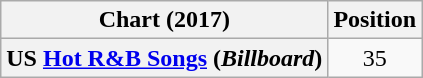<table class="wikitable plainrowheaders" style="text-align:center">
<tr>
<th scope="col">Chart (2017)</th>
<th scope="col">Position</th>
</tr>
<tr>
<th scope="row">US <a href='#'>Hot R&B Songs</a> (<em>Billboard</em>)</th>
<td>35</td>
</tr>
</table>
